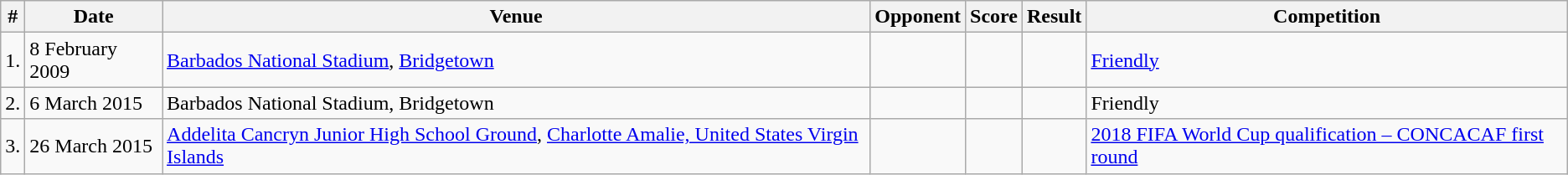<table class="wikitable">
<tr>
<th>#</th>
<th>Date</th>
<th>Venue</th>
<th>Opponent</th>
<th>Score</th>
<th>Result</th>
<th>Competition</th>
</tr>
<tr>
<td>1.</td>
<td>8 February 2009</td>
<td><a href='#'>Barbados National Stadium</a>, <a href='#'>Bridgetown</a></td>
<td></td>
<td></td>
<td></td>
<td><a href='#'>Friendly</a></td>
</tr>
<tr>
<td>2.</td>
<td>6 March 2015</td>
<td>Barbados National Stadium, Bridgetown</td>
<td></td>
<td></td>
<td></td>
<td>Friendly</td>
</tr>
<tr>
<td>3.</td>
<td>26 March 2015</td>
<td><a href='#'>Addelita Cancryn Junior High School Ground</a>, <a href='#'>Charlotte Amalie, United States Virgin Islands</a></td>
<td></td>
<td></td>
<td></td>
<td><a href='#'>2018 FIFA World Cup qualification – CONCACAF first round</a></td>
</tr>
</table>
